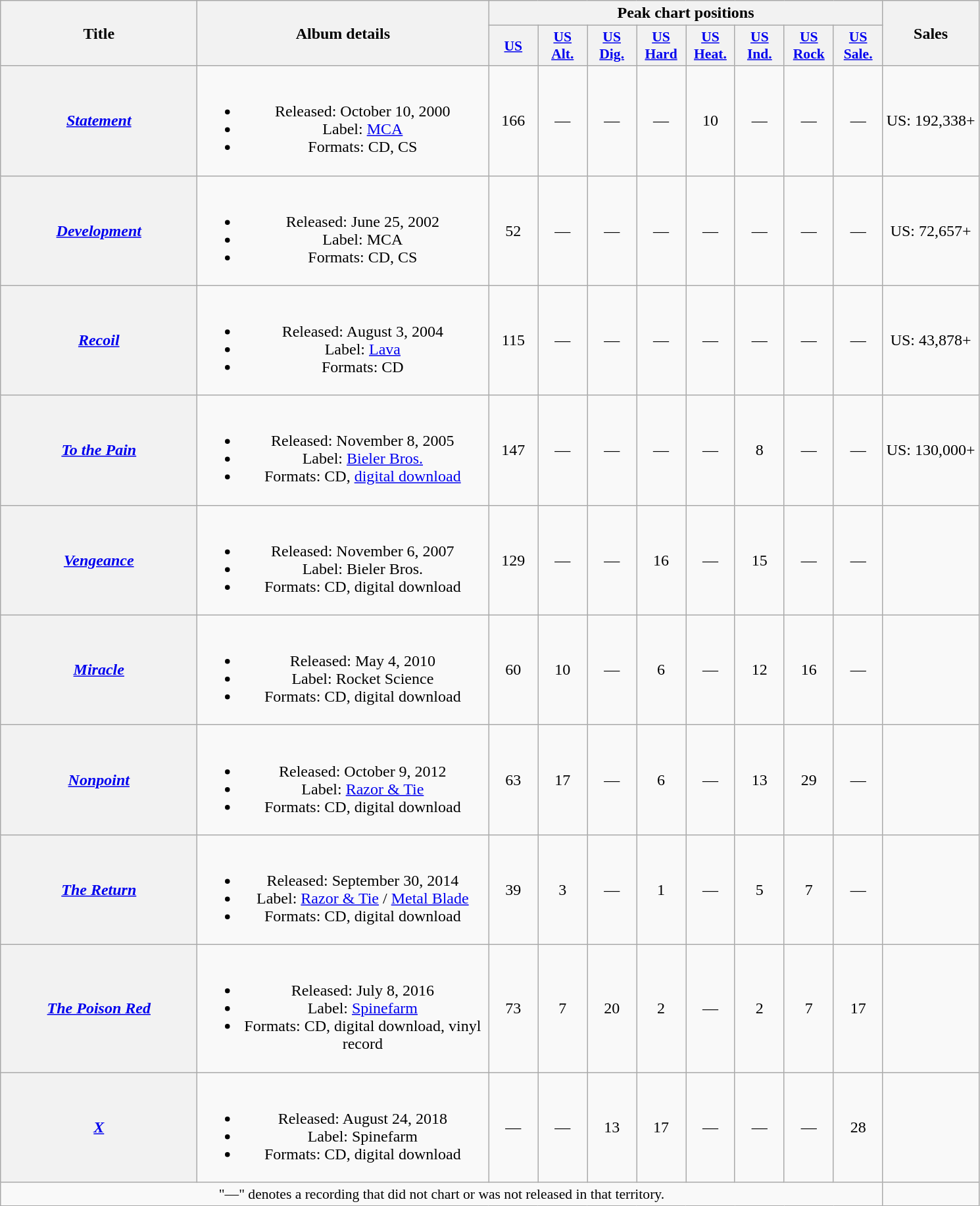<table class="wikitable plainrowheaders" style="text-align:center;">
<tr>
<th scope="col" rowspan="2" style="width:12em;">Title</th>
<th scope="col" rowspan="2" style="width:18em;">Album details</th>
<th scope="col" colspan="8">Peak chart positions</th>
<th rowspan="2">Sales</th>
</tr>
<tr>
<th scope="col" style="width:3em;font-size:90%;"><a href='#'>US</a><br></th>
<th scope="col" style="width:3em;font-size:90%;"><a href='#'>US<br>Alt.</a><br></th>
<th scope="col" style="width:3em;font-size:90%;"><a href='#'>US<br>Dig.</a><br></th>
<th scope="col" style="width:3em;font-size:90%;"><a href='#'>US<br>Hard</a><br></th>
<th scope="col" style="width:3em;font-size:90%;"><a href='#'>US<br>Heat.</a><br></th>
<th scope="col" style="width:3em;font-size:90%;"><a href='#'>US<br>Ind.</a><br></th>
<th scope="col" style="width:3em;font-size:90%;"><a href='#'>US<br>Rock</a><br></th>
<th scope="col" style="width:3em;font-size:90%;"><a href='#'>US<br>Sale.</a><br></th>
</tr>
<tr>
<th scope="row"><em><a href='#'>Statement</a></em></th>
<td><br><ul><li>Released: October 10, 2000</li><li>Label: <a href='#'>MCA</a></li><li>Formats: CD, CS</li></ul></td>
<td>166</td>
<td>—</td>
<td>—</td>
<td>—</td>
<td>10</td>
<td>—</td>
<td>—</td>
<td>—</td>
<td>US: 192,338+</td>
</tr>
<tr>
<th scope="row"><em><a href='#'>Development</a></em></th>
<td><br><ul><li>Released: June 25, 2002</li><li>Label: MCA</li><li>Formats: CD, CS</li></ul></td>
<td>52</td>
<td>—</td>
<td>—</td>
<td>—</td>
<td>—</td>
<td>—</td>
<td>—</td>
<td>—</td>
<td>US: 72,657+</td>
</tr>
<tr>
<th scope="row"><em><a href='#'>Recoil</a></em></th>
<td><br><ul><li>Released: August 3, 2004</li><li>Label: <a href='#'>Lava</a></li><li>Formats: CD</li></ul></td>
<td>115</td>
<td>—</td>
<td>—</td>
<td>—</td>
<td>—</td>
<td>—</td>
<td>—</td>
<td>—</td>
<td>US: 43,878+</td>
</tr>
<tr>
<th scope="row"><em><a href='#'>To the Pain</a></em></th>
<td><br><ul><li>Released: November 8, 2005</li><li>Label: <a href='#'>Bieler Bros.</a></li><li>Formats: CD, <a href='#'>digital download</a></li></ul></td>
<td>147</td>
<td>—</td>
<td>—</td>
<td>—</td>
<td>—</td>
<td>8</td>
<td>—</td>
<td>—</td>
<td>US: 130,000+</td>
</tr>
<tr>
<th scope="row"><em><a href='#'>Vengeance</a></em></th>
<td><br><ul><li>Released: November 6, 2007</li><li>Label: Bieler Bros.</li><li>Formats: CD, digital download</li></ul></td>
<td>129</td>
<td>—</td>
<td>—</td>
<td>16</td>
<td>—</td>
<td>15</td>
<td>—</td>
<td>—</td>
<td></td>
</tr>
<tr>
<th scope="row"><em><a href='#'>Miracle</a></em></th>
<td><br><ul><li>Released: May 4, 2010</li><li>Label: Rocket Science</li><li>Formats: CD, digital download</li></ul></td>
<td>60</td>
<td>10</td>
<td>—</td>
<td>6</td>
<td>—</td>
<td>12</td>
<td>16</td>
<td>—</td>
<td></td>
</tr>
<tr>
<th scope="row"><em><a href='#'>Nonpoint</a></em></th>
<td><br><ul><li>Released: October 9, 2012</li><li>Label: <a href='#'>Razor & Tie</a></li><li>Formats: CD, digital download</li></ul></td>
<td>63</td>
<td>17</td>
<td>—</td>
<td>6</td>
<td>—</td>
<td>13</td>
<td>29</td>
<td>—</td>
<td></td>
</tr>
<tr>
<th scope="row"><em><a href='#'>The Return</a></em></th>
<td><br><ul><li>Released: September 30, 2014</li><li>Label: <a href='#'>Razor & Tie</a> / <a href='#'>Metal Blade</a></li><li>Formats: CD, digital download</li></ul></td>
<td>39</td>
<td>3</td>
<td>—</td>
<td>1</td>
<td>—</td>
<td>5</td>
<td>7</td>
<td>—</td>
<td></td>
</tr>
<tr>
<th scope="row"><em><a href='#'>The Poison Red</a></em></th>
<td><br><ul><li>Released: July 8, 2016</li><li>Label: <a href='#'>Spinefarm</a></li><li>Formats: CD, digital download, vinyl record</li></ul></td>
<td>73</td>
<td>7</td>
<td>20</td>
<td>2</td>
<td>—</td>
<td>2</td>
<td>7</td>
<td>17</td>
<td></td>
</tr>
<tr>
<th scope="row"><em><a href='#'>X</a></em></th>
<td><br><ul><li>Released: August 24, 2018</li><li>Label: Spinefarm</li><li>Formats: CD, digital download</li></ul></td>
<td>—</td>
<td>—</td>
<td>13</td>
<td>17</td>
<td>—</td>
<td>—</td>
<td>—</td>
<td>28</td>
<td></td>
</tr>
<tr>
<td colspan="10" style="font-size:90%">"—" denotes a recording that did not chart or was not released in that territory.</td>
<td></td>
</tr>
</table>
